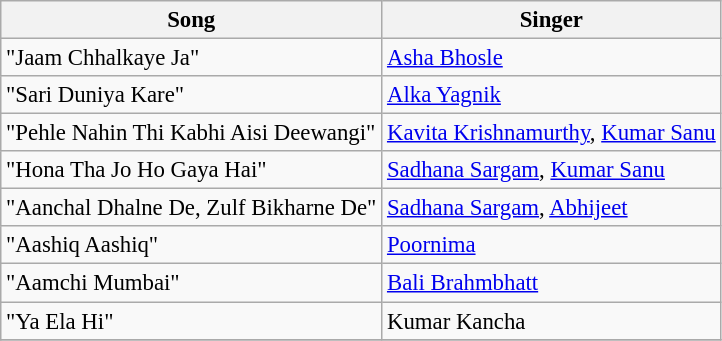<table class="wikitable" style="font-size:95%;">
<tr>
<th>Song</th>
<th>Singer</th>
</tr>
<tr>
<td>"Jaam Chhalkaye Ja"</td>
<td><a href='#'>Asha Bhosle</a></td>
</tr>
<tr>
<td>"Sari Duniya Kare"</td>
<td><a href='#'>Alka Yagnik</a></td>
</tr>
<tr>
<td>"Pehle Nahin Thi Kabhi Aisi Deewangi"</td>
<td><a href='#'>Kavita Krishnamurthy</a>, <a href='#'>Kumar Sanu</a></td>
</tr>
<tr>
<td>"Hona Tha Jo Ho Gaya Hai"</td>
<td><a href='#'>Sadhana Sargam</a>, <a href='#'>Kumar Sanu</a></td>
</tr>
<tr>
<td>"Aanchal Dhalne De, Zulf Bikharne De"</td>
<td><a href='#'>Sadhana Sargam</a>, <a href='#'>Abhijeet</a></td>
</tr>
<tr>
<td>"Aashiq Aashiq"</td>
<td><a href='#'>Poornima</a></td>
</tr>
<tr>
<td>"Aamchi Mumbai"</td>
<td><a href='#'>Bali Brahmbhatt</a></td>
</tr>
<tr>
<td>"Ya Ela Hi"</td>
<td>Kumar Kancha</td>
</tr>
<tr>
</tr>
</table>
